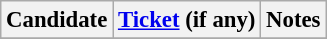<table class="wikitable" style="font-size: 95%">
<tr>
<th>Candidate</th>
<th><a href='#'>Ticket</a> (if any)</th>
<th>Notes</th>
</tr>
<tr>
</tr>
</table>
